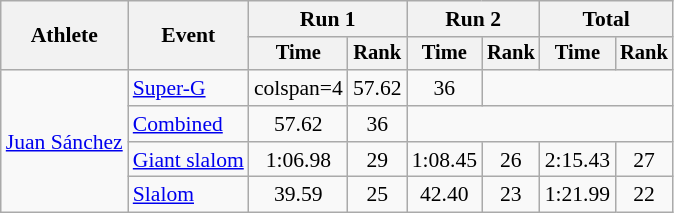<table class="wikitable" style="font-size:90%">
<tr>
<th rowspan=2>Athlete</th>
<th rowspan=2>Event</th>
<th colspan=2>Run 1</th>
<th colspan=2>Run 2</th>
<th colspan=2>Total</th>
</tr>
<tr style="font-size:95%">
<th>Time</th>
<th>Rank</th>
<th>Time</th>
<th>Rank</th>
<th>Time</th>
<th>Rank</th>
</tr>
<tr align=center>
<td align="left" rowspan="4"><a href='#'>Juan Sánchez</a></td>
<td align="left"><a href='#'>Super-G</a></td>
<td>colspan=4</td>
<td>57.62</td>
<td>36</td>
</tr>
<tr align=center>
<td align="left"><a href='#'>Combined</a></td>
<td>57.62</td>
<td>36</td>
<td colspan=4></td>
</tr>
<tr align=center>
<td align="left"><a href='#'>Giant slalom</a></td>
<td>1:06.98</td>
<td>29</td>
<td>1:08.45</td>
<td>26</td>
<td>2:15.43</td>
<td>27</td>
</tr>
<tr align=center>
<td align="left"><a href='#'>Slalom</a></td>
<td>39.59</td>
<td>25</td>
<td>42.40</td>
<td>23</td>
<td>1:21.99</td>
<td>22</td>
</tr>
</table>
